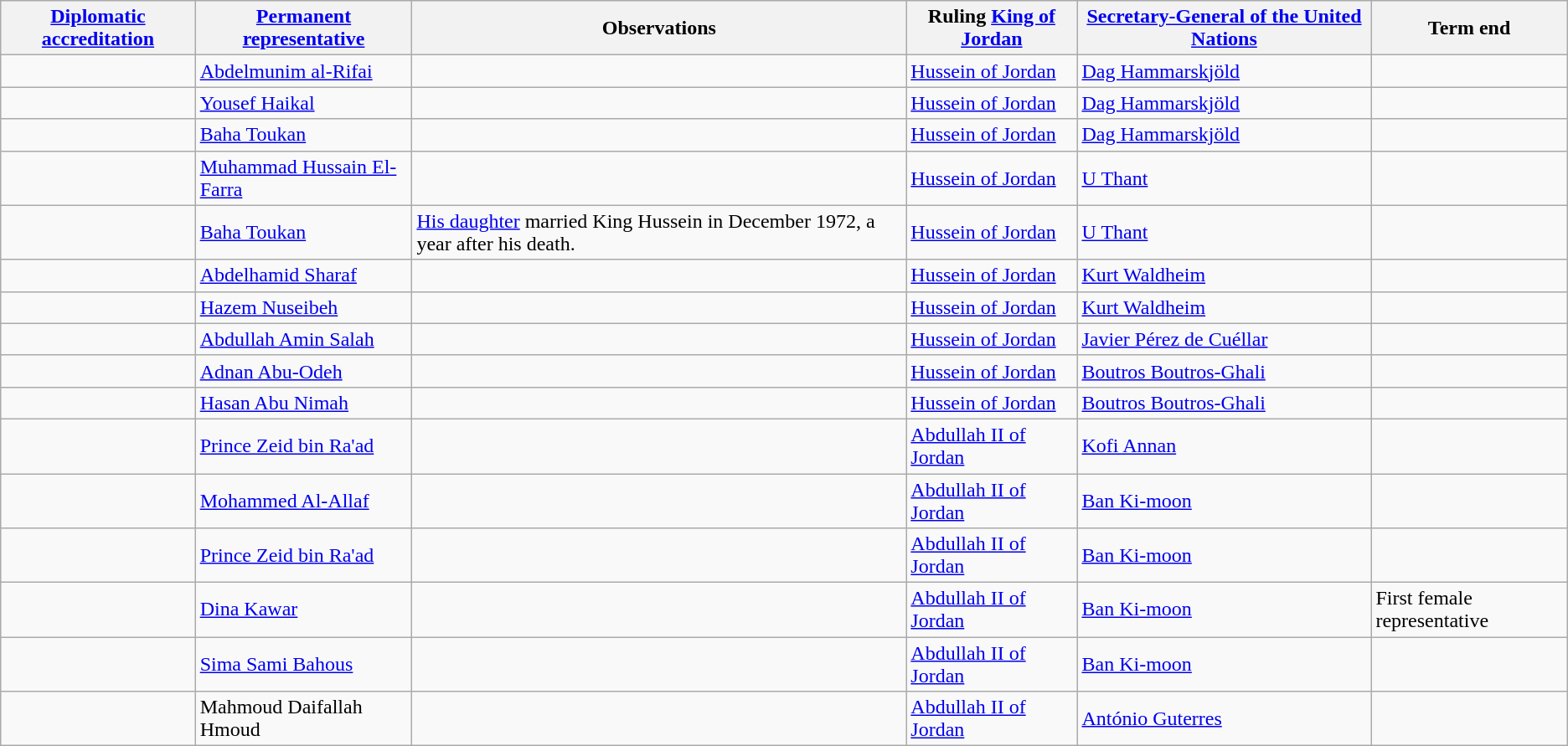<table class="wikitable sortable">
<tr>
<th><a href='#'>Diplomatic accreditation</a></th>
<th><a href='#'>Permanent representative</a></th>
<th>Observations</th>
<th>Ruling <a href='#'>King of Jordan</a></th>
<th><a href='#'>Secretary-General of the United Nations</a></th>
<th>Term end</th>
</tr>
<tr>
<td></td>
<td><a href='#'>Abdelmunim al-Rifai</a></td>
<td></td>
<td><a href='#'>Hussein of Jordan</a></td>
<td><a href='#'>Dag Hammarskjöld</a></td>
<td></td>
</tr>
<tr>
<td></td>
<td><a href='#'>Yousef Haikal</a></td>
<td></td>
<td><a href='#'>Hussein of Jordan</a></td>
<td><a href='#'>Dag Hammarskjöld</a></td>
<td></td>
</tr>
<tr>
<td></td>
<td><a href='#'>Baha Toukan</a></td>
<td></td>
<td><a href='#'>Hussein of Jordan</a></td>
<td><a href='#'>Dag Hammarskjöld</a></td>
<td></td>
</tr>
<tr>
<td></td>
<td><a href='#'>Muhammad Hussain El-Farra</a></td>
<td></td>
<td><a href='#'>Hussein of Jordan</a></td>
<td><a href='#'>U Thant</a></td>
<td></td>
</tr>
<tr>
<td></td>
<td><a href='#'>Baha Toukan</a></td>
<td><a href='#'>His daughter</a> married King Hussein in December 1972, a year after his death.</td>
<td><a href='#'>Hussein of Jordan</a></td>
<td><a href='#'>U Thant</a></td>
<td></td>
</tr>
<tr>
<td></td>
<td><a href='#'>Abdelhamid Sharaf</a></td>
<td></td>
<td><a href='#'>Hussein of Jordan</a></td>
<td><a href='#'>Kurt Waldheim</a></td>
<td></td>
</tr>
<tr>
<td></td>
<td><a href='#'>Hazem Nuseibeh</a></td>
<td></td>
<td><a href='#'>Hussein of Jordan</a></td>
<td><a href='#'>Kurt Waldheim</a></td>
<td></td>
</tr>
<tr>
<td></td>
<td><a href='#'>Abdullah Amin Salah</a></td>
<td></td>
<td><a href='#'>Hussein of Jordan</a></td>
<td><a href='#'>Javier Pérez de Cuéllar</a></td>
<td></td>
</tr>
<tr>
<td></td>
<td><a href='#'>Adnan Abu-Odeh</a></td>
<td></td>
<td><a href='#'>Hussein of Jordan</a></td>
<td><a href='#'>Boutros Boutros-Ghali</a></td>
<td></td>
</tr>
<tr>
<td></td>
<td><a href='#'>Hasan Abu Nimah</a></td>
<td></td>
<td><a href='#'>Hussein of Jordan</a></td>
<td><a href='#'>Boutros Boutros-Ghali</a></td>
<td></td>
</tr>
<tr>
<td></td>
<td><a href='#'>Prince Zeid bin Ra'ad</a></td>
<td></td>
<td><a href='#'>Abdullah II of Jordan</a></td>
<td><a href='#'>Kofi Annan</a></td>
<td></td>
</tr>
<tr>
<td></td>
<td><a href='#'>Mohammed Al-Allaf</a></td>
<td></td>
<td><a href='#'>Abdullah II of Jordan</a></td>
<td><a href='#'>Ban Ki-moon</a></td>
<td></td>
</tr>
<tr>
<td></td>
<td><a href='#'>Prince Zeid bin Ra'ad</a></td>
<td></td>
<td><a href='#'>Abdullah II of Jordan</a></td>
<td><a href='#'>Ban Ki-moon</a></td>
<td></td>
</tr>
<tr>
<td></td>
<td><a href='#'>Dina Kawar</a></td>
<td></td>
<td><a href='#'>Abdullah II of Jordan</a></td>
<td><a href='#'>Ban Ki-moon</a></td>
<td>First female representative</td>
</tr>
<tr>
<td></td>
<td><a href='#'>Sima Sami Bahous</a></td>
<td></td>
<td><a href='#'>Abdullah II of Jordan</a></td>
<td><a href='#'>Ban Ki-moon</a></td>
<td></td>
</tr>
<tr>
<td></td>
<td>Mahmoud Daifallah Hmoud</td>
<td></td>
<td><a href='#'>Abdullah II of Jordan</a></td>
<td><a href='#'>António Guterres</a></td>
</tr>
</table>
